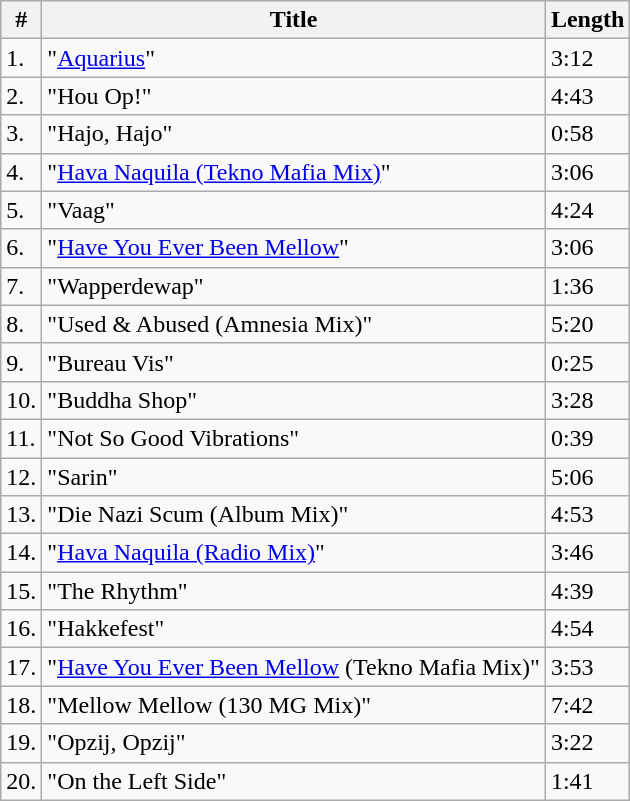<table class="wikitable">
<tr>
<th>#</th>
<th>Title</th>
<th>Length</th>
</tr>
<tr>
<td>1.</td>
<td>"<a href='#'>Aquarius</a>"</td>
<td>3:12</td>
</tr>
<tr>
<td>2.</td>
<td>"Hou Op!"</td>
<td>4:43</td>
</tr>
<tr>
<td>3.</td>
<td>"Hajo, Hajo"</td>
<td>0:58</td>
</tr>
<tr>
<td>4.</td>
<td>"<a href='#'>Hava Naquila (Tekno Mafia Mix)</a>"</td>
<td>3:06</td>
</tr>
<tr>
<td>5.</td>
<td>"Vaag"</td>
<td>4:24</td>
</tr>
<tr>
<td>6.</td>
<td>"<a href='#'>Have You Ever Been Mellow</a>"</td>
<td>3:06</td>
</tr>
<tr>
<td>7.</td>
<td>"Wapperdewap"</td>
<td>1:36</td>
</tr>
<tr>
<td>8.</td>
<td>"Used & Abused (Amnesia Mix)"</td>
<td>5:20</td>
</tr>
<tr>
<td>9.</td>
<td>"Bureau Vis"</td>
<td>0:25</td>
</tr>
<tr>
<td>10.</td>
<td>"Buddha Shop"</td>
<td>3:28</td>
</tr>
<tr>
<td>11.</td>
<td>"Not So Good Vibrations"</td>
<td>0:39</td>
</tr>
<tr>
<td>12.</td>
<td>"Sarin"</td>
<td>5:06</td>
</tr>
<tr>
<td>13.</td>
<td>"Die Nazi Scum (Album Mix)"</td>
<td>4:53</td>
</tr>
<tr>
<td>14.</td>
<td>"<a href='#'>Hava Naquila (Radio Mix)</a>"</td>
<td>3:46</td>
</tr>
<tr>
<td>15.</td>
<td>"The Rhythm"</td>
<td>4:39</td>
</tr>
<tr>
<td>16.</td>
<td>"Hakkefest"</td>
<td>4:54</td>
</tr>
<tr>
<td>17.</td>
<td>"<a href='#'>Have You Ever Been Mellow</a> (Tekno Mafia Mix)"</td>
<td>3:53</td>
</tr>
<tr>
<td>18.</td>
<td>"Mellow Mellow (130 MG Mix)"</td>
<td>7:42</td>
</tr>
<tr>
<td>19.</td>
<td>"Opzij, Opzij"</td>
<td>3:22</td>
</tr>
<tr>
<td>20.</td>
<td>"On the Left Side"</td>
<td>1:41</td>
</tr>
</table>
